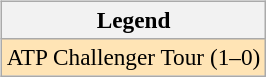<table>
<tr valign=top>
<td><br><table class="wikitable" style=font-size:97%>
<tr>
<th>Legend</th>
</tr>
<tr style="background:moccasin;">
<td>ATP Challenger Tour (1–0)</td>
</tr>
</table>
</td>
<td></td>
</tr>
</table>
